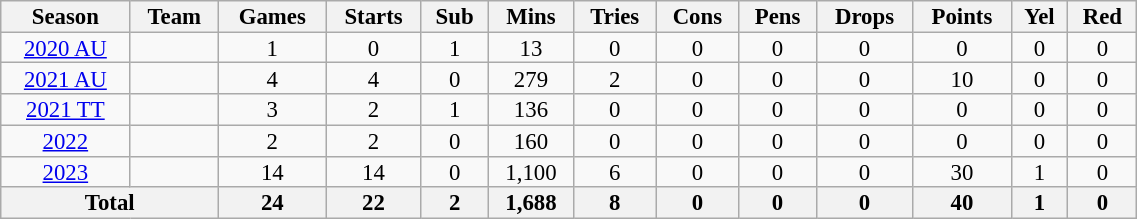<table class="wikitable" style="text-align:center; line-height:90%; font-size:95%; width:60%;">
<tr>
<th>Season</th>
<th>Team</th>
<th>Games</th>
<th>Starts</th>
<th>Sub</th>
<th>Mins</th>
<th>Tries</th>
<th>Cons</th>
<th>Pens</th>
<th>Drops</th>
<th>Points</th>
<th>Yel</th>
<th>Red</th>
</tr>
<tr>
<td><a href='#'>2020 AU</a></td>
<td></td>
<td>1</td>
<td>0</td>
<td>1</td>
<td>13</td>
<td>0</td>
<td>0</td>
<td>0</td>
<td>0</td>
<td>0</td>
<td>0</td>
<td>0</td>
</tr>
<tr>
<td><a href='#'>2021 AU</a></td>
<td></td>
<td>4</td>
<td>4</td>
<td>0</td>
<td>279</td>
<td>2</td>
<td>0</td>
<td>0</td>
<td>0</td>
<td>10</td>
<td>0</td>
<td>0</td>
</tr>
<tr>
<td><a href='#'>2021 TT</a></td>
<td></td>
<td>3</td>
<td>2</td>
<td>1</td>
<td>136</td>
<td>0</td>
<td>0</td>
<td>0</td>
<td>0</td>
<td>0</td>
<td>0</td>
<td>0</td>
</tr>
<tr>
<td><a href='#'>2022</a></td>
<td></td>
<td>2</td>
<td>2</td>
<td>0</td>
<td>160</td>
<td>0</td>
<td>0</td>
<td>0</td>
<td>0</td>
<td>0</td>
<td>0</td>
<td>0</td>
</tr>
<tr>
<td><a href='#'>2023</a></td>
<td></td>
<td>14</td>
<td>14</td>
<td>0</td>
<td>1,100</td>
<td>6</td>
<td>0</td>
<td>0</td>
<td>0</td>
<td>30</td>
<td>1</td>
<td>0</td>
</tr>
<tr>
<th colspan="2">Total</th>
<th>24</th>
<th>22</th>
<th>2</th>
<th>1,688</th>
<th>8</th>
<th>0</th>
<th>0</th>
<th>0</th>
<th>40</th>
<th>1</th>
<th>0</th>
</tr>
</table>
